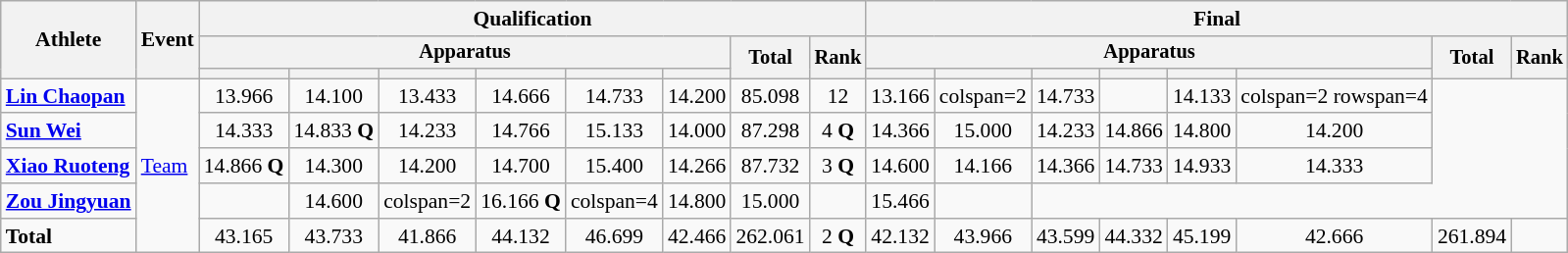<table class="wikitable" style="text-align:center; font-size:90%">
<tr>
<th rowspan=3>Athlete</th>
<th rowspan=3>Event</th>
<th colspan =8>Qualification</th>
<th colspan =8>Final</th>
</tr>
<tr style="font-size:95%">
<th colspan=6>Apparatus</th>
<th rowspan=2>Total</th>
<th rowspan=2>Rank</th>
<th colspan=6>Apparatus</th>
<th rowspan=2>Total</th>
<th rowspan=2>Rank</th>
</tr>
<tr style="font-size:95%">
<th></th>
<th></th>
<th></th>
<th></th>
<th></th>
<th></th>
<th></th>
<th></th>
<th></th>
<th></th>
<th></th>
<th></th>
</tr>
<tr align=center>
<td align=left><strong><a href='#'>Lin Chaopan</a></strong></td>
<td align=left rowspan=5><a href='#'>Team</a></td>
<td>13.966</td>
<td>14.100</td>
<td>13.433</td>
<td>14.666</td>
<td>14.733</td>
<td>14.200</td>
<td>85.098</td>
<td>12</td>
<td>13.166</td>
<td>colspan=2 </td>
<td>14.733</td>
<td></td>
<td>14.133</td>
<td>colspan=2 rowspan=4 </td>
</tr>
<tr align=center>
<td align=left><strong><a href='#'>Sun Wei</a></strong></td>
<td>14.333</td>
<td>14.833 <strong>Q</strong></td>
<td>14.233</td>
<td>14.766</td>
<td>15.133</td>
<td>14.000</td>
<td>87.298</td>
<td>4 <strong>Q</strong></td>
<td>14.366</td>
<td>15.000</td>
<td>14.233</td>
<td>14.866</td>
<td>14.800</td>
<td>14.200</td>
</tr>
<tr align=center>
<td align=left><strong><a href='#'>Xiao Ruoteng</a></strong></td>
<td>14.866 <strong>Q</strong></td>
<td>14.300</td>
<td>14.200</td>
<td>14.700</td>
<td>15.400</td>
<td>14.266</td>
<td>87.732</td>
<td>3 <strong>Q</strong></td>
<td>14.600</td>
<td>14.166</td>
<td>14.366</td>
<td>14.733</td>
<td>14.933</td>
<td>14.333</td>
</tr>
<tr align=center>
<td align=left><strong><a href='#'>Zou Jingyuan</a></strong></td>
<td></td>
<td>14.600</td>
<td>colspan=2 </td>
<td>16.166 <strong>Q</strong></td>
<td>colspan=4 </td>
<td>14.800</td>
<td>15.000</td>
<td></td>
<td>15.466</td>
<td></td>
</tr>
<tr align=center>
<td align=left><strong>Total</strong></td>
<td>43.165</td>
<td>43.733</td>
<td>41.866</td>
<td>44.132</td>
<td>46.699</td>
<td>42.466</td>
<td>262.061</td>
<td>2 <strong>Q</strong></td>
<td>42.132</td>
<td>43.966</td>
<td>43.599</td>
<td>44.332</td>
<td>45.199</td>
<td>42.666</td>
<td>261.894</td>
<td></td>
</tr>
</table>
